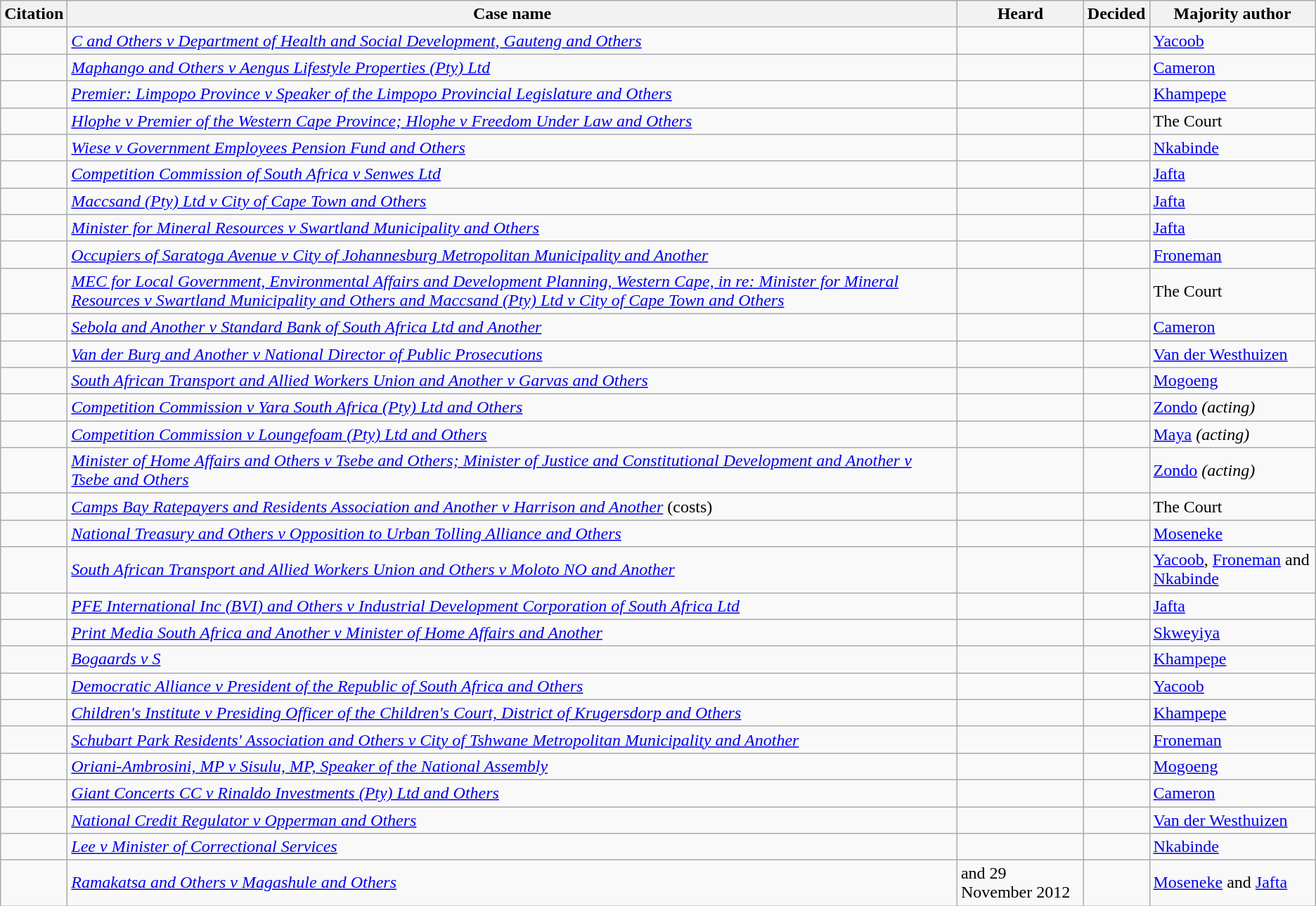<table class="wikitable sortable static-row-numbers">
<tr>
<th>Citation</th>
<th>Case name</th>
<th>Heard</th>
<th>Decided</th>
<th>Majority author</th>
</tr>
<tr>
<td nowrap></td>
<td><em><a href='#'>C and Others v Department of Health and Social Development, Gauteng and Others</a></em></td>
<td></td>
<td></td>
<td><a href='#'>Yacoob</a></td>
</tr>
<tr>
<td nowrap></td>
<td><em><a href='#'>Maphango and Others v Aengus Lifestyle Properties (Pty) Ltd</a></em></td>
<td></td>
<td></td>
<td><a href='#'>Cameron</a></td>
</tr>
<tr>
<td nowrap></td>
<td><em><a href='#'>Premier: Limpopo Province v Speaker of the Limpopo Provincial Legislature and Others</a></em></td>
<td></td>
<td></td>
<td><a href='#'>Khampepe</a></td>
</tr>
<tr>
<td nowrap></td>
<td><em><a href='#'>Hlophe v Premier of the Western Cape Province; Hlophe v Freedom Under Law and Others</a></em></td>
<td></td>
<td></td>
<td>The Court</td>
</tr>
<tr>
<td nowrap></td>
<td><em><a href='#'>Wiese v Government Employees Pension Fund and Others</a></em></td>
<td></td>
<td></td>
<td><a href='#'>Nkabinde</a></td>
</tr>
<tr>
<td nowrap></td>
<td><em><a href='#'>Competition Commission of South Africa v Senwes Ltd</a></em></td>
<td></td>
<td></td>
<td><a href='#'>Jafta</a></td>
</tr>
<tr>
<td nowrap></td>
<td><em><a href='#'>Maccsand (Pty) Ltd v City of Cape Town and Others</a></em></td>
<td></td>
<td></td>
<td><a href='#'>Jafta</a></td>
</tr>
<tr>
<td nowrap></td>
<td><em><a href='#'>Minister for Mineral Resources v Swartland Municipality and Others</a></em></td>
<td></td>
<td></td>
<td><a href='#'>Jafta</a></td>
</tr>
<tr>
<td nowrap></td>
<td><em><a href='#'>Occupiers of Saratoga Avenue v City of Johannesburg Metropolitan Municipality and Another</a></em></td>
<td></td>
<td></td>
<td><a href='#'>Froneman</a></td>
</tr>
<tr>
<td nowrap></td>
<td><em><a href='#'>MEC for Local Government, Environmental Affairs and Development Planning, Western Cape, in re: Minister for Mineral Resources v Swartland Municipality and Others and Maccsand (Pty) Ltd v City of Cape Town and Others</a></em></td>
<td></td>
<td></td>
<td>The Court</td>
</tr>
<tr>
<td nowrap></td>
<td><em><a href='#'>Sebola and Another v Standard Bank of South Africa Ltd and Another</a></em></td>
<td></td>
<td></td>
<td><a href='#'>Cameron</a></td>
</tr>
<tr>
<td nowrap></td>
<td><em><a href='#'>Van der Burg and Another v National Director of Public Prosecutions</a></em></td>
<td></td>
<td></td>
<td><a href='#'>Van der Westhuizen</a></td>
</tr>
<tr>
<td nowrap></td>
<td><em><a href='#'>South African Transport and Allied Workers Union and Another v Garvas and Others</a></em></td>
<td></td>
<td></td>
<td><a href='#'>Mogoeng</a></td>
</tr>
<tr>
<td nowrap></td>
<td><em><a href='#'>Competition Commission v Yara South Africa (Pty) Ltd and Others</a></em></td>
<td></td>
<td></td>
<td><a href='#'>Zondo</a> <em>(acting)</em></td>
</tr>
<tr>
<td nowrap></td>
<td><em><a href='#'>Competition Commission v Loungefoam (Pty) Ltd and Others</a></em></td>
<td></td>
<td></td>
<td><a href='#'>Maya</a> <em>(acting)</em></td>
</tr>
<tr>
<td nowrap></td>
<td><em><a href='#'>Minister of Home Affairs and Others v Tsebe and Others; Minister of Justice and Constitutional Development and Another v Tsebe and Others</a></em></td>
<td></td>
<td></td>
<td><a href='#'>Zondo</a> <em>(acting)</em></td>
</tr>
<tr>
<td nowrap></td>
<td><em><a href='#'>Camps Bay Ratepayers and Residents Association and Another v Harrison and Another</a></em> (costs)</td>
<td></td>
<td></td>
<td>The Court</td>
</tr>
<tr>
<td nowrap></td>
<td><em><a href='#'>National Treasury and Others v Opposition to Urban Tolling Alliance and Others</a></em></td>
<td></td>
<td></td>
<td><a href='#'>Moseneke</a></td>
</tr>
<tr>
<td nowrap></td>
<td><em><a href='#'>South African Transport and Allied Workers Union and Others v Moloto NO and Another</a></em></td>
<td></td>
<td></td>
<td><a href='#'>Yacoob</a>, <a href='#'>Froneman</a> and <a href='#'>Nkabinde</a></td>
</tr>
<tr>
<td nowrap></td>
<td><em><a href='#'>PFE International Inc (BVI) and Others v Industrial Development Corporation of South Africa Ltd</a></em></td>
<td></td>
<td></td>
<td><a href='#'>Jafta</a></td>
</tr>
<tr>
<td nowrap></td>
<td><em><a href='#'>Print Media South Africa and Another v Minister of Home Affairs and Another</a></em></td>
<td></td>
<td></td>
<td><a href='#'>Skweyiya</a></td>
</tr>
<tr>
<td nowrap></td>
<td><em><a href='#'>Bogaards v S</a></em></td>
<td></td>
<td></td>
<td><a href='#'>Khampepe</a></td>
</tr>
<tr>
<td nowrap></td>
<td><em><a href='#'>Democratic Alliance v President of the Republic of South Africa and Others</a></em></td>
<td></td>
<td></td>
<td><a href='#'>Yacoob</a></td>
</tr>
<tr>
<td nowrap></td>
<td><em><a href='#'>Children's Institute v Presiding Officer of the Children's Court, District of Krugersdorp and Others</a></em></td>
<td></td>
<td></td>
<td><a href='#'>Khampepe</a></td>
</tr>
<tr>
<td nowrap></td>
<td><em><a href='#'>Schubart Park Residents' Association and Others v City of Tshwane Metropolitan Municipality and Another</a></em></td>
<td></td>
<td></td>
<td><a href='#'>Froneman</a></td>
</tr>
<tr>
<td nowrap></td>
<td><em><a href='#'>Oriani-Ambrosini, MP v Sisulu, MP, Speaker of the National Assembly</a></em></td>
<td></td>
<td></td>
<td><a href='#'>Mogoeng</a></td>
</tr>
<tr>
<td nowrap></td>
<td><em><a href='#'>Giant Concerts CC v Rinaldo Investments (Pty) Ltd and Others</a></em></td>
<td></td>
<td></td>
<td><a href='#'>Cameron</a></td>
</tr>
<tr>
<td nowrap></td>
<td><em><a href='#'>National Credit Regulator v Opperman and Others</a></em></td>
<td></td>
<td></td>
<td><a href='#'>Van der Westhuizen</a></td>
</tr>
<tr>
<td nowrap></td>
<td><em><a href='#'>Lee v Minister of Correctional Services</a></em></td>
<td></td>
<td></td>
<td><a href='#'>Nkabinde</a></td>
</tr>
<tr>
<td nowrap></td>
<td><em><a href='#'>Ramakatsa and Others v Magashule and Others</a></em></td>
<td> and 29 November 2012</td>
<td></td>
<td><a href='#'>Moseneke</a> and <a href='#'>Jafta</a></td>
</tr>
</table>
